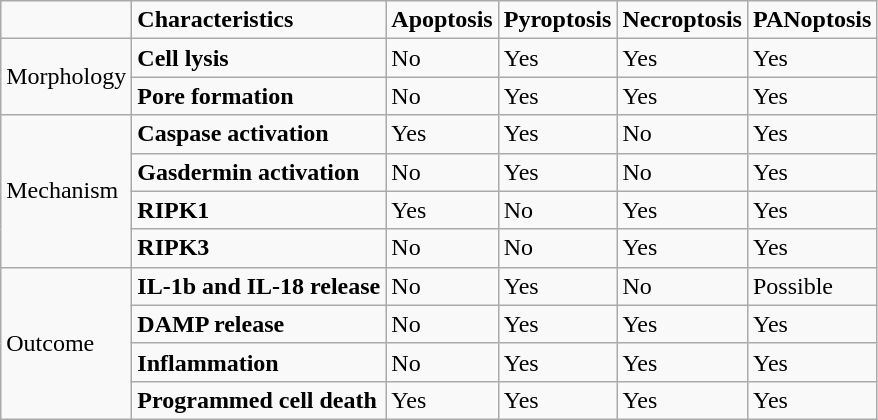<table class="wikitable">
<tr>
<td></td>
<td><strong>Characteristics</strong></td>
<td><strong>Apoptosis</strong></td>
<td><strong>Pyroptosis</strong></td>
<td><strong>Necroptosis</strong></td>
<td><strong>PANoptosis</strong></td>
</tr>
<tr>
<td rowspan="2">Morphology</td>
<td><strong>Cell lysis</strong></td>
<td>No</td>
<td>Yes</td>
<td>Yes</td>
<td>Yes</td>
</tr>
<tr>
<td><strong>Pore formation</strong></td>
<td>No</td>
<td>Yes</td>
<td>Yes</td>
<td>Yes</td>
</tr>
<tr>
<td rowspan="4">Mechanism</td>
<td><strong>Caspase activation</strong></td>
<td>Yes</td>
<td>Yes</td>
<td>No</td>
<td>Yes</td>
</tr>
<tr>
<td><strong>Gasdermin activation</strong></td>
<td>No</td>
<td>Yes</td>
<td>No</td>
<td>Yes</td>
</tr>
<tr>
<td><strong>RIPK1</strong></td>
<td>Yes</td>
<td>No</td>
<td>Yes</td>
<td>Yes</td>
</tr>
<tr>
<td><strong>RIPK3</strong></td>
<td>No</td>
<td>No</td>
<td>Yes</td>
<td>Yes</td>
</tr>
<tr>
<td rowspan="4">Outcome</td>
<td><strong>IL-1b and IL-18 release</strong></td>
<td>No</td>
<td>Yes</td>
<td>No</td>
<td>Possible</td>
</tr>
<tr>
<td><strong>DAMP release</strong></td>
<td>No</td>
<td>Yes</td>
<td>Yes</td>
<td>Yes</td>
</tr>
<tr>
<td><strong>Inflammation</strong></td>
<td>No</td>
<td>Yes</td>
<td>Yes</td>
<td>Yes</td>
</tr>
<tr>
<td><strong>Programmed cell death</strong></td>
<td>Yes</td>
<td>Yes</td>
<td>Yes</td>
<td>Yes</td>
</tr>
</table>
